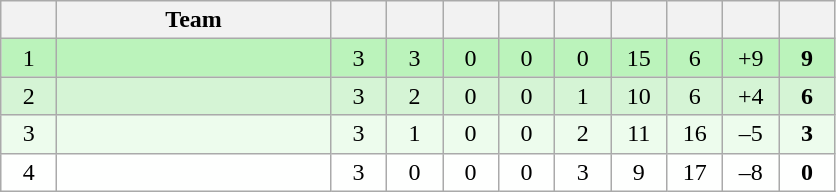<table class="wikitable" style="text-align: center; font-size: 100%;">
<tr>
<th width="30"></th>
<th width="175">Team</th>
<th width="30"></th>
<th width="30"></th>
<th width="30"></th>
<th width="30"></th>
<th width="30"></th>
<th width="30"></th>
<th width="30"></th>
<th width="30"></th>
<th width="30"></th>
</tr>
<tr style="background-color: #bbf3bb;">
<td>1</td>
<td align=left></td>
<td>3</td>
<td>3</td>
<td>0</td>
<td>0</td>
<td>0</td>
<td>15</td>
<td>6</td>
<td>+9</td>
<td><strong>9</strong></td>
</tr>
<tr style="background-color: #d5f4d5;">
<td>2</td>
<td align=left></td>
<td>3</td>
<td>2</td>
<td>0</td>
<td>0</td>
<td>1</td>
<td>10</td>
<td>6</td>
<td>+4</td>
<td><strong>6</strong></td>
</tr>
<tr style="background-color: #edfced;">
<td>3</td>
<td align=left></td>
<td>3</td>
<td>1</td>
<td>0</td>
<td>0</td>
<td>2</td>
<td>11</td>
<td>16</td>
<td>–5</td>
<td><strong>3</strong></td>
</tr>
<tr style="background-color: #fefffe;">
<td>4</td>
<td align=left></td>
<td>3</td>
<td>0</td>
<td>0</td>
<td>0</td>
<td>3</td>
<td>9</td>
<td>17</td>
<td>–8</td>
<td><strong>0</strong></td>
</tr>
</table>
